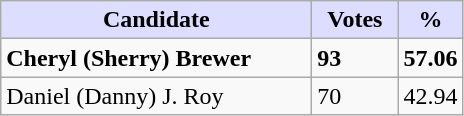<table class="wikitable">
<tr>
<th style="background:#ddf; width:200px;">Candidate</th>
<th style="background:#ddf; width:50px;">Votes</th>
<th style="background:#ddf; width:30px;">%</th>
</tr>
<tr>
<td><strong>Cheryl (Sherry) Brewer</strong></td>
<td><strong>93</strong></td>
<td><strong>57.06</strong></td>
</tr>
<tr>
<td>Daniel (Danny) J. Roy</td>
<td>70</td>
<td>42.94</td>
</tr>
</table>
